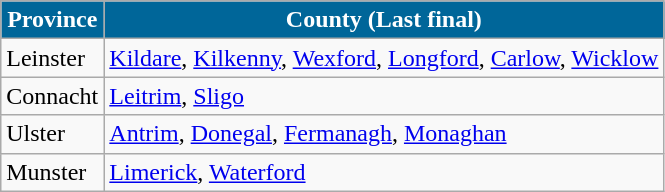<table class="wikitable">
<tr>
<th style="background:#069; color:white;">Province</th>
<th style="background:#069; color:white;">County (Last final)</th>
</tr>
<tr>
<td>Leinster</td>
<td><a href='#'>Kildare</a>, <a href='#'>Kilkenny</a>, <a href='#'>Wexford</a>, <a href='#'>Longford</a>, <a href='#'>Carlow</a>, <a href='#'>Wicklow</a></td>
</tr>
<tr>
<td>Connacht</td>
<td><a href='#'>Leitrim</a>, <a href='#'>Sligo</a></td>
</tr>
<tr>
<td>Ulster</td>
<td><a href='#'>Antrim</a>, <a href='#'>Donegal</a>, <a href='#'>Fermanagh</a>, <a href='#'>Monaghan</a></td>
</tr>
<tr>
<td>Munster</td>
<td><a href='#'>Limerick</a>, <a href='#'>Waterford</a></td>
</tr>
</table>
